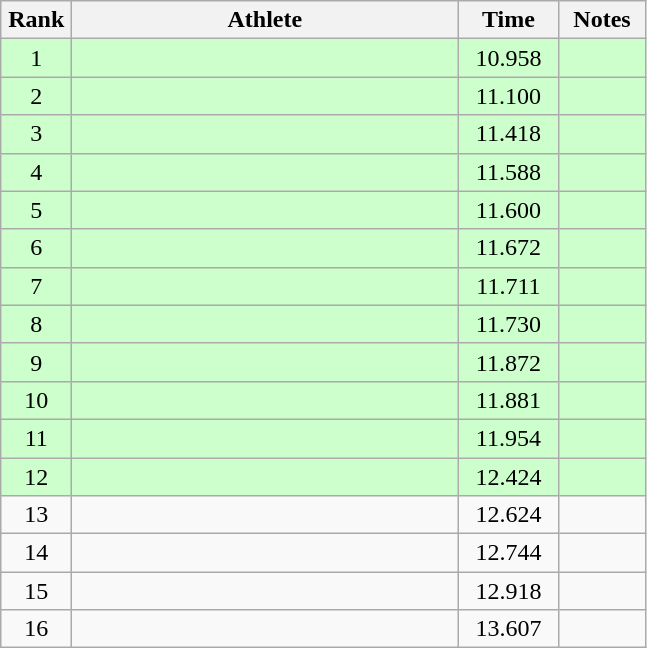<table class=wikitable style="text-align:center">
<tr>
<th width=40>Rank</th>
<th width=250>Athlete</th>
<th width=60>Time</th>
<th width=50>Notes</th>
</tr>
<tr bgcolor="ccffcc">
<td>1</td>
<td align=left></td>
<td>10.958</td>
<td></td>
</tr>
<tr bgcolor="ccffcc">
<td>2</td>
<td align=left></td>
<td>11.100</td>
<td></td>
</tr>
<tr bgcolor="ccffcc">
<td>3</td>
<td align=left></td>
<td>11.418</td>
<td></td>
</tr>
<tr bgcolor="ccffcc">
<td>4</td>
<td align=left></td>
<td>11.588</td>
<td></td>
</tr>
<tr bgcolor="ccffcc">
<td>5</td>
<td align=left></td>
<td>11.600</td>
<td></td>
</tr>
<tr bgcolor="ccffcc">
<td>6</td>
<td align=left></td>
<td>11.672</td>
<td></td>
</tr>
<tr bgcolor="ccffcc">
<td>7</td>
<td align=left></td>
<td>11.711</td>
<td></td>
</tr>
<tr bgcolor="ccffcc">
<td>8</td>
<td align=left></td>
<td>11.730</td>
<td></td>
</tr>
<tr bgcolor="ccffcc">
<td>9</td>
<td align=left></td>
<td>11.872</td>
<td></td>
</tr>
<tr bgcolor="ccffcc">
<td>10</td>
<td align=left></td>
<td>11.881</td>
<td></td>
</tr>
<tr bgcolor="ccffcc">
<td>11</td>
<td align=left></td>
<td>11.954</td>
<td></td>
</tr>
<tr bgcolor="ccffcc">
<td>12</td>
<td align=left></td>
<td>12.424</td>
<td></td>
</tr>
<tr>
<td>13</td>
<td align=left></td>
<td>12.624</td>
<td></td>
</tr>
<tr>
<td>14</td>
<td align=left></td>
<td>12.744</td>
<td></td>
</tr>
<tr>
<td>15</td>
<td align=left></td>
<td>12.918</td>
<td></td>
</tr>
<tr>
<td>16</td>
<td align=left></td>
<td>13.607</td>
<td></td>
</tr>
</table>
